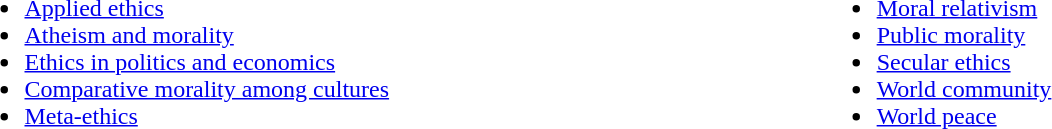<table width="100%">
<tr valign=top>
<td width="45%"><br><ul><li><a href='#'>Applied ethics</a></li><li><a href='#'>Atheism and morality</a></li><li><a href='#'>Ethics in politics and economics</a></li><li><a href='#'>Comparative morality among cultures</a></li><li><a href='#'>Meta-ethics</a></li></ul></td>
<td width="55%"><br><ul><li><a href='#'>Moral relativism</a></li><li><a href='#'>Public morality</a></li><li><a href='#'>Secular ethics</a></li><li><a href='#'>World community</a></li><li><a href='#'>World peace</a></li></ul></td>
</tr>
</table>
